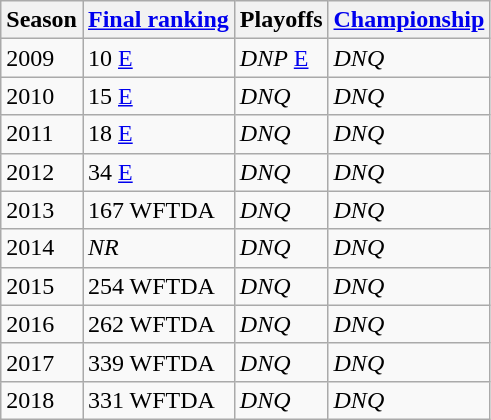<table class="wikitable sortable">
<tr>
<th>Season</th>
<th><a href='#'>Final ranking</a></th>
<th>Playoffs</th>
<th><a href='#'>Championship</a></th>
</tr>
<tr>
<td>2009</td>
<td>10 <a href='#'>E</a></td>
<td><em>DNP</em> <a href='#'>E</a></td>
<td><em>DNQ</em></td>
</tr>
<tr>
<td>2010</td>
<td>15 <a href='#'>E</a></td>
<td><em>DNQ</em></td>
<td><em>DNQ</em></td>
</tr>
<tr>
<td>2011</td>
<td>18 <a href='#'>E</a></td>
<td><em>DNQ</em></td>
<td><em>DNQ</em></td>
</tr>
<tr>
<td>2012</td>
<td>34 <a href='#'>E</a></td>
<td><em>DNQ</em></td>
<td><em>DNQ</em></td>
</tr>
<tr>
<td>2013</td>
<td>167 WFTDA</td>
<td><em>DNQ</em></td>
<td><em>DNQ</em></td>
</tr>
<tr>
<td>2014</td>
<td><em>NR</em></td>
<td><em>DNQ</em></td>
<td><em>DNQ</em></td>
</tr>
<tr>
<td>2015</td>
<td>254 WFTDA</td>
<td><em>DNQ</em></td>
<td><em>DNQ</em></td>
</tr>
<tr>
<td>2016</td>
<td>262 WFTDA</td>
<td><em>DNQ</em></td>
<td><em>DNQ</em></td>
</tr>
<tr>
<td>2017</td>
<td>339 WFTDA</td>
<td><em>DNQ</em></td>
<td><em>DNQ</em></td>
</tr>
<tr>
<td>2018</td>
<td>331 WFTDA</td>
<td><em>DNQ</em></td>
<td><em>DNQ</em></td>
</tr>
</table>
